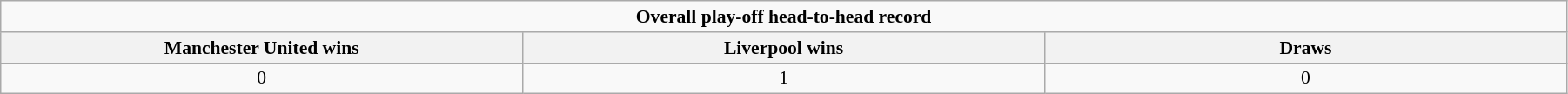<table class="wikitable" style="font-size:90%;width:95%;text-align:center">
<tr>
<td colspan="3"><strong>Overall play-off head-to-head record</strong></td>
</tr>
<tr>
<th width="33%">Manchester United wins</th>
<th width="33%">Liverpool wins</th>
<th width="33%">Draws</th>
</tr>
<tr>
<td>0</td>
<td>1</td>
<td>0</td>
</tr>
</table>
